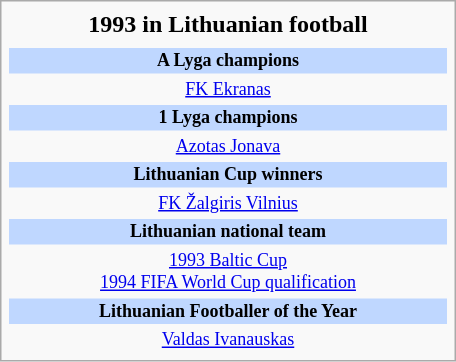<table class="infobox football" style="width: 19em; text-align: center;">
<tr>
<th colspan=3 style="font-size: 16px;">1993 in Lithuanian football</th>
</tr>
<tr>
<td colspan=3 style="font-size: 12px; line-height: 14px;"><span></span></td>
</tr>
<tr>
<td colspan=3 style="font-size: 12px; background: #BFD7FF;"><strong>A Lyga champions</strong></td>
</tr>
<tr>
<td colspan=3 style="font-size: 12px;"><a href='#'>FK Ekranas</a></td>
</tr>
<tr>
<td colspan=3 style="font-size: 12px; background: #BFD7FF;"><strong>1 Lyga champions</strong></td>
</tr>
<tr>
<td colspan=3 style="font-size: 12px;"><a href='#'>Azotas Jonava</a></td>
</tr>
<tr>
<td colspan=3 style="font-size: 12px; background: #BFD7FF;"><strong>Lithuanian Cup winners</strong></td>
</tr>
<tr>
<td colspan=3 style="font-size: 12px;"><a href='#'>FK Žalgiris Vilnius</a></td>
</tr>
<tr>
<td colspan=3 style="font-size: 12px; background: #BFD7FF;"><strong>Lithuanian national team</strong></td>
</tr>
<tr>
<td colspan=3 style="font-size: 12px;"><a href='#'>1993 Baltic Cup</a><br><a href='#'>1994 FIFA World Cup qualification</a></td>
</tr>
<tr>
<td colspan=3 style="font-size: 12px; background: #BFD7FF;"><strong>Lithuanian Footballer of the Year</strong></td>
</tr>
<tr>
<td colspan=3 style="font-size: 12px;"><a href='#'>Valdas Ivanauskas</a></td>
</tr>
</table>
